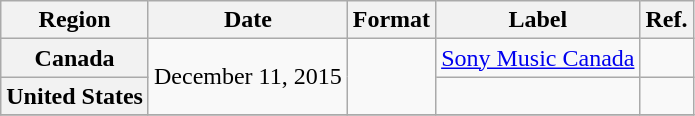<table class="wikitable plainrowheaders">
<tr>
<th scope="col">Region</th>
<th scope="col">Date</th>
<th scope="col">Format</th>
<th scope="col">Label</th>
<th scope="col">Ref.</th>
</tr>
<tr>
<th scope="row">Canada</th>
<td rowspan="2">December 11, 2015</td>
<td rowspan="2"></td>
<td><a href='#'>Sony Music Canada</a></td>
<td style="text-align:center;"></td>
</tr>
<tr>
<th scope="row">United States</th>
<td></td>
<td style="text-align:center;"></td>
</tr>
<tr>
</tr>
</table>
